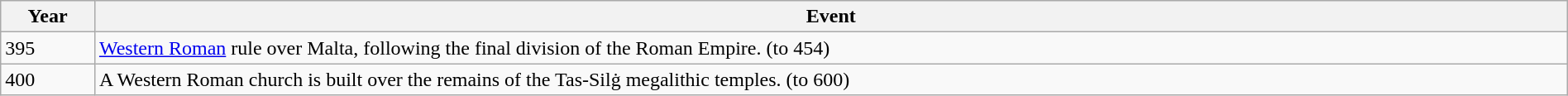<table class="wikitable" width="100%">
<tr>
<th style="width:6%">Year</th>
<th>Event</th>
</tr>
<tr>
<td>395</td>
<td><a href='#'>Western Roman</a> rule over Malta, following the final division of the Roman Empire. (to 454)</td>
</tr>
<tr>
<td>400</td>
<td>A Western Roman church is built over the remains of the Tas-Silġ megalithic temples. (to 600)</td>
</tr>
</table>
